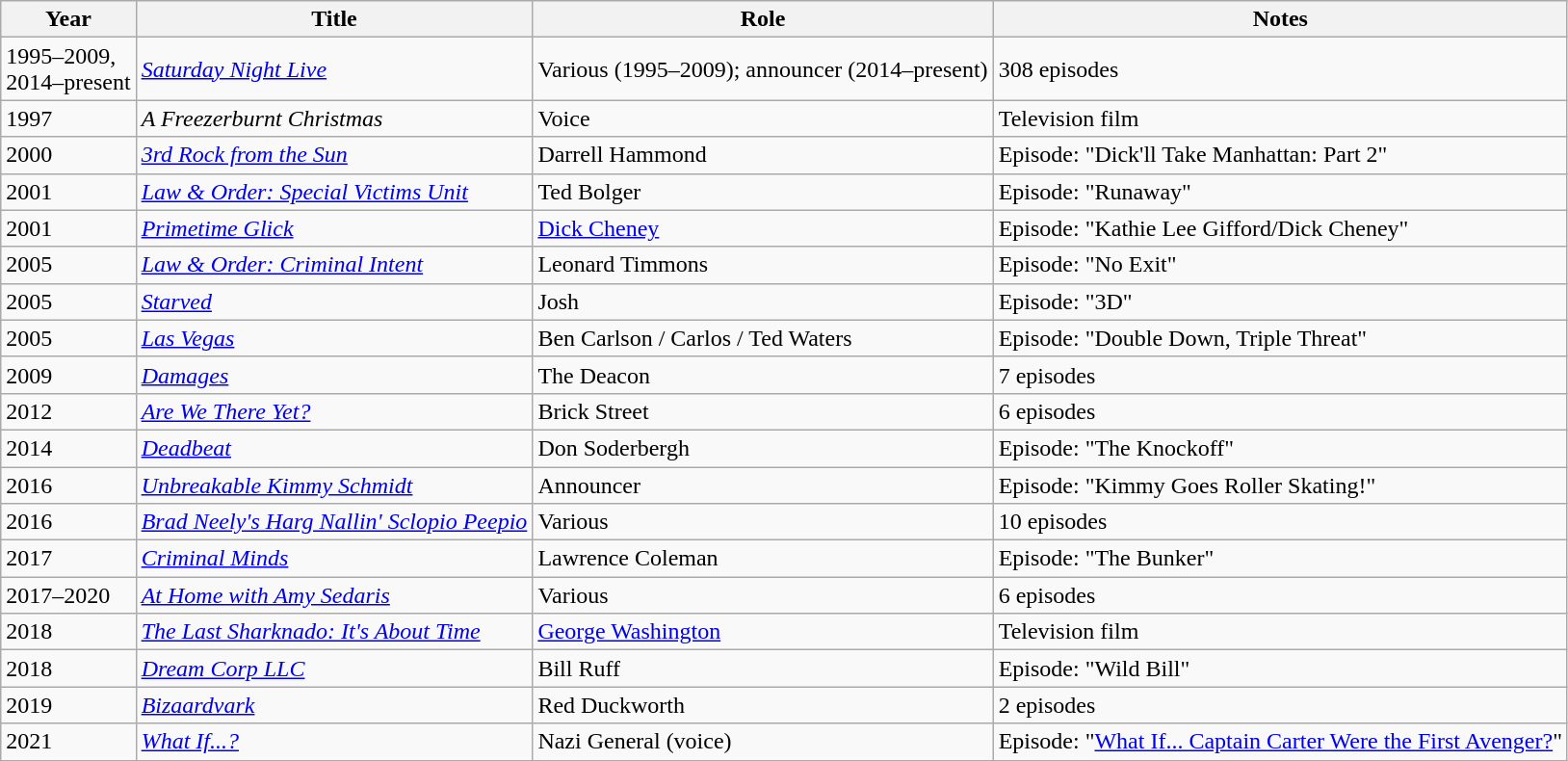<table class="wikitable">
<tr>
<th>Year</th>
<th>Title</th>
<th>Role</th>
<th>Notes</th>
</tr>
<tr>
<td>1995–2009,<br>2014–present</td>
<td><em><a href='#'>Saturday Night Live</a></em></td>
<td>Various (1995–2009); announcer (2014–present)</td>
<td>308 episodes</td>
</tr>
<tr>
<td>1997</td>
<td><em>A Freezerburnt Christmas</em></td>
<td>Voice</td>
<td>Television film</td>
</tr>
<tr>
<td>2000</td>
<td><em><a href='#'>3rd Rock from the Sun</a></em></td>
<td>Darrell Hammond</td>
<td>Episode: "Dick'll Take Manhattan: Part 2"</td>
</tr>
<tr>
<td>2001</td>
<td><em><a href='#'>Law & Order: Special Victims Unit</a></em></td>
<td>Ted Bolger</td>
<td>Episode: "Runaway"</td>
</tr>
<tr>
<td>2001</td>
<td><em><a href='#'>Primetime Glick</a></em></td>
<td><a href='#'>Dick Cheney</a></td>
<td>Episode: "Kathie Lee Gifford/Dick Cheney"</td>
</tr>
<tr>
<td>2005</td>
<td><em><a href='#'>Law & Order: Criminal Intent</a></em></td>
<td>Leonard Timmons</td>
<td>Episode: "No Exit"</td>
</tr>
<tr>
<td>2005</td>
<td><em><a href='#'>Starved</a></em></td>
<td>Josh</td>
<td>Episode: "3D"</td>
</tr>
<tr>
<td>2005</td>
<td><a href='#'><em>Las Vegas</em></a></td>
<td>Ben Carlson / Carlos / Ted Waters</td>
<td>Episode: "Double Down, Triple Threat"</td>
</tr>
<tr>
<td>2009</td>
<td><a href='#'><em>Damages</em></a></td>
<td>The Deacon</td>
<td>7 episodes</td>
</tr>
<tr>
<td>2012</td>
<td><a href='#'><em>Are We There Yet?</em></a></td>
<td>Brick Street</td>
<td>6 episodes</td>
</tr>
<tr>
<td>2014</td>
<td><a href='#'><em>Deadbeat</em></a></td>
<td>Don Soderbergh</td>
<td>Episode: "The Knockoff"</td>
</tr>
<tr>
<td>2016</td>
<td><em><a href='#'>Unbreakable Kimmy Schmidt</a></em></td>
<td>Announcer</td>
<td>Episode: "Kimmy Goes Roller Skating!"</td>
</tr>
<tr>
<td>2016</td>
<td><em><a href='#'>Brad Neely's Harg Nallin' Sclopio Peepio</a></em></td>
<td>Various</td>
<td>10 episodes</td>
</tr>
<tr>
<td>2017</td>
<td><em><a href='#'>Criminal Minds</a></em></td>
<td>Lawrence Coleman</td>
<td>Episode: "The Bunker"</td>
</tr>
<tr>
<td>2017–2020</td>
<td><em><a href='#'>At Home with Amy Sedaris</a></em></td>
<td>Various</td>
<td>6 episodes</td>
</tr>
<tr>
<td>2018</td>
<td><em><a href='#'>The Last Sharknado: It's About Time</a></em></td>
<td><a href='#'>George Washington</a></td>
<td>Television film</td>
</tr>
<tr>
<td>2018</td>
<td><em><a href='#'>Dream Corp LLC</a></em></td>
<td>Bill Ruff</td>
<td>Episode: "Wild Bill"</td>
</tr>
<tr>
<td>2019</td>
<td><em><a href='#'>Bizaardvark</a></em></td>
<td>Red Duckworth</td>
<td>2 episodes</td>
</tr>
<tr>
<td>2021</td>
<td><em><a href='#'>What If...?</a></em></td>
<td>Nazi General (voice)</td>
<td>Episode: "<a href='#'>What If... Captain Carter Were the First Avenger?</a>"</td>
</tr>
</table>
